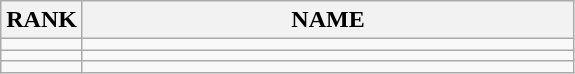<table class="wikitable">
<tr>
<th>RANK</th>
<th style="width: 20em">NAME</th>
</tr>
<tr>
<td align="center"></td>
<td></td>
</tr>
<tr>
<td align="center"></td>
<td></td>
</tr>
<tr>
<td align="center"></td>
<td></td>
</tr>
</table>
